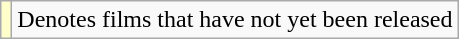<table class="wikitable">
<tr>
<td style="background:#ffc;"></td>
<td>Denotes films that have not yet been released</td>
</tr>
</table>
